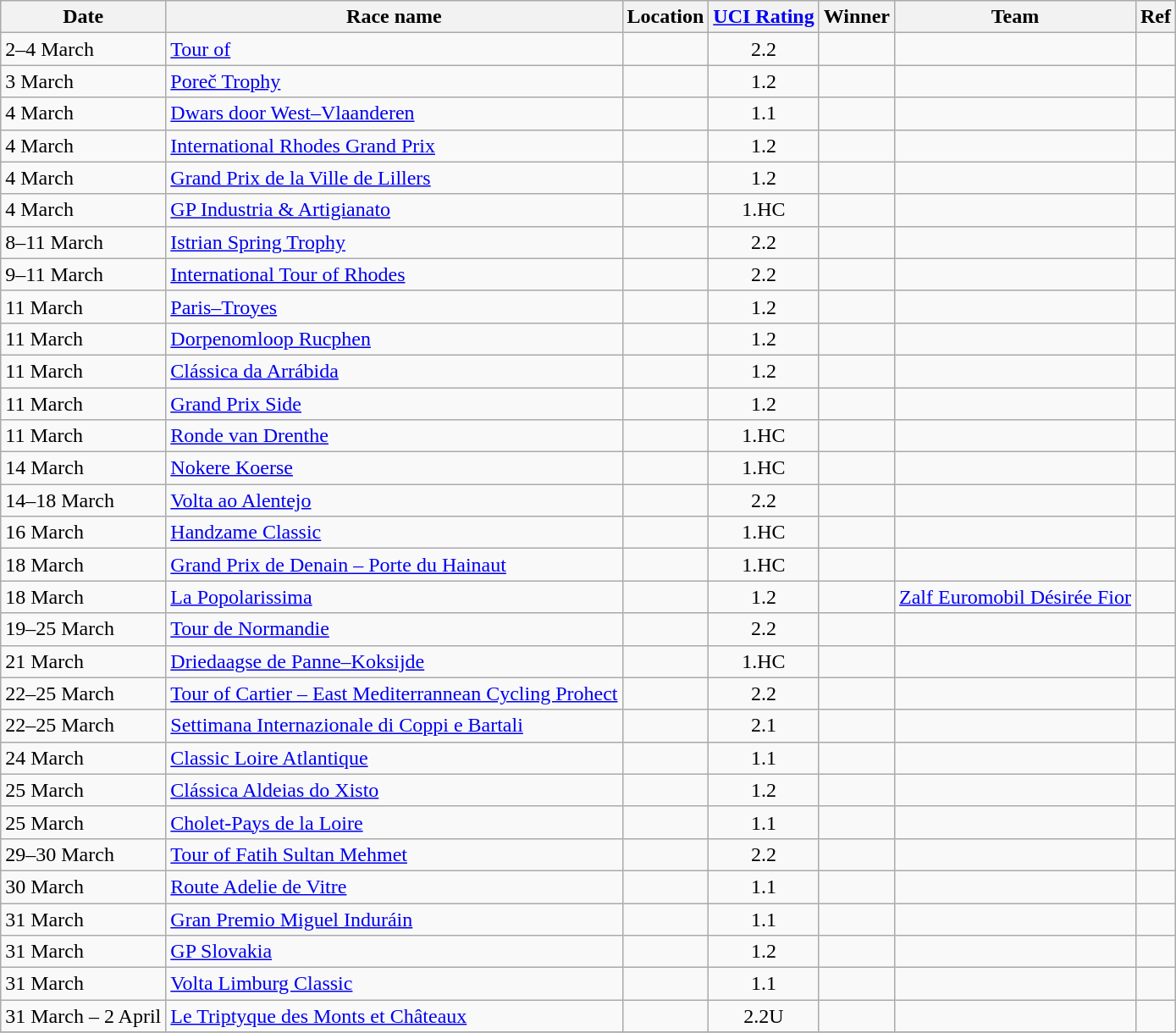<table class="wikitable sortable">
<tr>
<th>Date</th>
<th>Race name</th>
<th>Location</th>
<th><a href='#'>UCI Rating</a></th>
<th>Winner</th>
<th>Team</th>
<th>Ref</th>
</tr>
<tr>
<td>2–4 March</td>
<td><a href='#'>Tour of </a></td>
<td></td>
<td align=center>2.2</td>
<td></td>
<td></td>
<td align=center></td>
</tr>
<tr>
<td>3 March</td>
<td><a href='#'>Poreč Trophy</a></td>
<td></td>
<td align=center>1.2</td>
<td></td>
<td></td>
<td align=center></td>
</tr>
<tr>
<td>4 March</td>
<td><a href='#'>Dwars door West–Vlaanderen</a></td>
<td></td>
<td align=center>1.1</td>
<td></td>
<td></td>
<td align=center></td>
</tr>
<tr>
<td>4 March</td>
<td><a href='#'>International Rhodes Grand Prix</a></td>
<td></td>
<td align=center>1.2</td>
<td></td>
<td></td>
<td align=center></td>
</tr>
<tr>
<td>4 March</td>
<td><a href='#'>Grand Prix de la Ville de Lillers</a></td>
<td></td>
<td align=center>1.2</td>
<td></td>
<td></td>
<td align=center></td>
</tr>
<tr>
<td>4 March</td>
<td><a href='#'>GP Industria & Artigianato</a></td>
<td></td>
<td align=center>1.HC</td>
<td></td>
<td></td>
<td align=center></td>
</tr>
<tr>
<td>8–11 March</td>
<td><a href='#'>Istrian Spring Trophy</a></td>
<td></td>
<td align=center>2.2</td>
<td></td>
<td></td>
<td align=center></td>
</tr>
<tr>
<td>9–11 March</td>
<td><a href='#'>International Tour of Rhodes</a></td>
<td></td>
<td align=center>2.2</td>
<td></td>
<td></td>
<td align=center></td>
</tr>
<tr>
<td>11 March</td>
<td><a href='#'>Paris–Troyes</a></td>
<td></td>
<td align=center>1.2</td>
<td></td>
<td></td>
<td align=center></td>
</tr>
<tr>
<td>11 March</td>
<td><a href='#'>Dorpenomloop Rucphen</a></td>
<td></td>
<td align=center>1.2</td>
<td></td>
<td></td>
<td align=center></td>
</tr>
<tr>
<td>11 March</td>
<td><a href='#'>Clássica da Arrábida</a></td>
<td></td>
<td align=center>1.2</td>
<td></td>
<td></td>
<td align=center></td>
</tr>
<tr>
<td>11 March</td>
<td><a href='#'>Grand Prix Side</a></td>
<td></td>
<td align=center>1.2</td>
<td></td>
<td></td>
<td align=center></td>
</tr>
<tr>
<td>11 March</td>
<td><a href='#'>Ronde van Drenthe</a></td>
<td></td>
<td align=center>1.HC</td>
<td></td>
<td></td>
<td align=center></td>
</tr>
<tr>
<td>14 March</td>
<td><a href='#'>Nokere Koerse</a></td>
<td></td>
<td align=center>1.HC</td>
<td></td>
<td></td>
<td align=center></td>
</tr>
<tr>
<td>14–18 March</td>
<td><a href='#'>Volta ao Alentejo</a></td>
<td></td>
<td align=center>2.2</td>
<td></td>
<td></td>
<td align=center></td>
</tr>
<tr>
<td>16 March</td>
<td><a href='#'>Handzame Classic</a></td>
<td></td>
<td align=center>1.HC</td>
<td></td>
<td></td>
<td align=center></td>
</tr>
<tr>
<td>18 March</td>
<td><a href='#'>Grand Prix de Denain – Porte du Hainaut</a></td>
<td></td>
<td align=center>1.HC</td>
<td></td>
<td></td>
<td align=center></td>
</tr>
<tr>
<td>18 March</td>
<td><a href='#'>La Popolarissima</a></td>
<td></td>
<td align=center>1.2</td>
<td></td>
<td><a href='#'>Zalf Euromobil Désirée Fior</a></td>
<td align=center></td>
</tr>
<tr>
<td>19–25 March</td>
<td><a href='#'>Tour de Normandie</a></td>
<td></td>
<td align=center>2.2</td>
<td></td>
<td></td>
<td align=center></td>
</tr>
<tr>
<td>21 March</td>
<td><a href='#'>Driedaagse de Panne–Koksijde</a></td>
<td></td>
<td align=center>1.HC</td>
<td></td>
<td></td>
<td align=center></td>
</tr>
<tr>
<td>22–25 March</td>
<td><a href='#'>Tour of Cartier – East Mediterrannean Cycling Prohect</a></td>
<td></td>
<td align=center>2.2</td>
<td></td>
<td></td>
<td align=center></td>
</tr>
<tr>
<td>22–25 March</td>
<td><a href='#'>Settimana Internazionale di Coppi e Bartali</a></td>
<td></td>
<td align=center>2.1</td>
<td></td>
<td></td>
<td align=center></td>
</tr>
<tr>
<td>24 March</td>
<td><a href='#'>Classic Loire Atlantique</a></td>
<td></td>
<td align=center>1.1</td>
<td></td>
<td></td>
<td align=center></td>
</tr>
<tr>
<td>25 March</td>
<td><a href='#'>Clássica Aldeias do Xisto</a></td>
<td></td>
<td align=center>1.2</td>
<td></td>
<td></td>
<td align=center></td>
</tr>
<tr>
<td>25 March</td>
<td><a href='#'>Cholet-Pays de la Loire</a></td>
<td></td>
<td align=center>1.1</td>
<td></td>
<td></td>
<td align=center></td>
</tr>
<tr>
<td>29–30 March</td>
<td><a href='#'>Tour of Fatih Sultan Mehmet</a></td>
<td></td>
<td align=center>2.2</td>
<td></td>
<td></td>
<td align=center></td>
</tr>
<tr>
<td>30 March</td>
<td><a href='#'>Route Adelie de Vitre</a></td>
<td></td>
<td align=center>1.1</td>
<td></td>
<td></td>
<td align=center></td>
</tr>
<tr>
<td>31 March</td>
<td><a href='#'>Gran Premio Miguel Induráin</a></td>
<td></td>
<td align=center>1.1</td>
<td></td>
<td></td>
<td align=center></td>
</tr>
<tr>
<td>31 March</td>
<td><a href='#'>GP Slovakia</a></td>
<td></td>
<td align=center>1.2</td>
<td></td>
<td></td>
<td align=center></td>
</tr>
<tr>
<td>31 March</td>
<td><a href='#'>Volta Limburg Classic</a></td>
<td></td>
<td align=center>1.1</td>
<td></td>
<td></td>
<td align=center></td>
</tr>
<tr>
<td>31 March – 2 April</td>
<td><a href='#'>Le Triptyque des Monts et Châteaux</a></td>
<td></td>
<td align=center>2.2U</td>
<td></td>
<td></td>
<td></td>
</tr>
<tr>
</tr>
</table>
